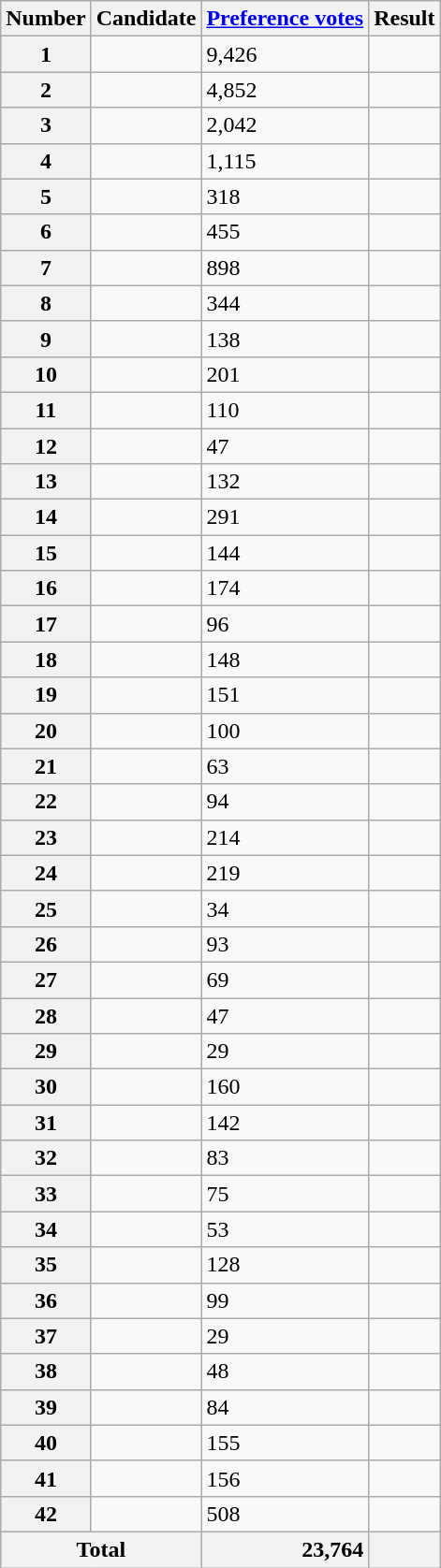<table class="wikitable sortable" >
<tr>
<th scope="col">Number</th>
<th scope="col">Candidate</th>
<th scope="col"><a href='#'>Preference votes</a></th>
<th scope="col">Result</th>
</tr>
<tr>
<th scope="row">1</th>
<td style="text-align:left"></td>
<td>9,426</td>
<td></td>
</tr>
<tr>
<th scope="row">2</th>
<td style="text-align:left"></td>
<td>4,852</td>
<td></td>
</tr>
<tr>
<th scope="row">3</th>
<td style="text-align:left"></td>
<td>2,042</td>
<td></td>
</tr>
<tr>
<th scope="row">4</th>
<td style="text-align:left"></td>
<td>1,115</td>
<td></td>
</tr>
<tr>
<th scope="row">5</th>
<td style="text-align:left"></td>
<td>318</td>
<td></td>
</tr>
<tr>
<th scope="row">6</th>
<td style="text-align:left"></td>
<td>455</td>
<td></td>
</tr>
<tr>
<th scope="row">7</th>
<td style="text-align:left"></td>
<td>898</td>
<td></td>
</tr>
<tr>
<th scope="row">8</th>
<td style="text-align:left"></td>
<td>344</td>
<td></td>
</tr>
<tr>
<th scope="row">9</th>
<td style="text-align:left"></td>
<td>138</td>
<td></td>
</tr>
<tr>
<th scope="row">10</th>
<td style="text-align:left"></td>
<td>201</td>
<td></td>
</tr>
<tr>
<th scope="row">11</th>
<td style="text-align:left"></td>
<td>110</td>
<td></td>
</tr>
<tr>
<th scope="row">12</th>
<td style="text-align:left"></td>
<td>47</td>
<td></td>
</tr>
<tr>
<th scope="row">13</th>
<td style="text-align:left"></td>
<td>132</td>
<td></td>
</tr>
<tr>
<th scope="row">14</th>
<td style="text-align:left"></td>
<td>291</td>
<td></td>
</tr>
<tr>
<th scope="row">15</th>
<td style="text-align:left"></td>
<td>144</td>
<td></td>
</tr>
<tr>
<th scope="row">16</th>
<td style="text-align:left"></td>
<td>174</td>
<td></td>
</tr>
<tr>
<th scope="row">17</th>
<td style="text-align:left"></td>
<td>96</td>
<td></td>
</tr>
<tr>
<th scope="row">18</th>
<td style="text-align:left"></td>
<td>148</td>
<td></td>
</tr>
<tr>
<th scope="row">19</th>
<td style="text-align:left"></td>
<td>151</td>
<td></td>
</tr>
<tr>
<th scope="row">20</th>
<td style="text-align:left"></td>
<td>100</td>
<td></td>
</tr>
<tr>
<th scope="row">21</th>
<td style="text-align:left"></td>
<td>63</td>
<td></td>
</tr>
<tr>
<th scope="row">22</th>
<td style="text-align:left"></td>
<td>94</td>
<td></td>
</tr>
<tr>
<th scope="row">23</th>
<td style="text-align:left"></td>
<td>214</td>
<td></td>
</tr>
<tr>
<th scope="row">24</th>
<td style="text-align:left"></td>
<td>219</td>
<td></td>
</tr>
<tr>
<th scope="row">25</th>
<td style="text-align:left"></td>
<td>34</td>
<td></td>
</tr>
<tr>
<th scope="row">26</th>
<td style="text-align:left"></td>
<td>93</td>
<td></td>
</tr>
<tr>
<th scope="row">27</th>
<td style="text-align:left"></td>
<td>69</td>
<td></td>
</tr>
<tr>
<th scope="row">28</th>
<td style="text-align:left"></td>
<td>47</td>
<td></td>
</tr>
<tr>
<th scope="row">29</th>
<td style="text-align:left"></td>
<td>29</td>
<td></td>
</tr>
<tr>
<th scope="row">30</th>
<td style="text-align:left"></td>
<td>160</td>
<td></td>
</tr>
<tr>
<th scope="row">31</th>
<td style="text-align:left"></td>
<td>142</td>
<td></td>
</tr>
<tr>
<th scope="row">32</th>
<td style="text-align:left"></td>
<td>83</td>
<td></td>
</tr>
<tr>
<th scope="row">33</th>
<td style="text-align:left"></td>
<td>75</td>
<td></td>
</tr>
<tr>
<th scope="row">34</th>
<td style="text-align:left"></td>
<td>53</td>
<td></td>
</tr>
<tr>
<th scope="row">35</th>
<td style="text-align:left"></td>
<td>128</td>
<td></td>
</tr>
<tr>
<th scope="row">36</th>
<td style="text-align:left"></td>
<td>99</td>
<td></td>
</tr>
<tr>
<th scope="row">37</th>
<td style="text-align:left"></td>
<td>29</td>
<td></td>
</tr>
<tr>
<th scope="row">38</th>
<td style="text-align:left"></td>
<td>48</td>
<td></td>
</tr>
<tr>
<th scope="row">39</th>
<td style="text-align:left"></td>
<td>84</td>
<td></td>
</tr>
<tr>
<th scope="row">40</th>
<td style="text-align:left"></td>
<td>155</td>
<td></td>
</tr>
<tr>
<th scope="row">41</th>
<td style="text-align:left"></td>
<td>156</td>
<td></td>
</tr>
<tr>
<th scope="row">42</th>
<td style="text-align:left"></td>
<td>508</td>
<td></td>
</tr>
<tr class="sortbottom">
<th scope="row"  colspan="2">Total</th>
<th style="text-align:right">23,764</th>
<th></th>
</tr>
</table>
